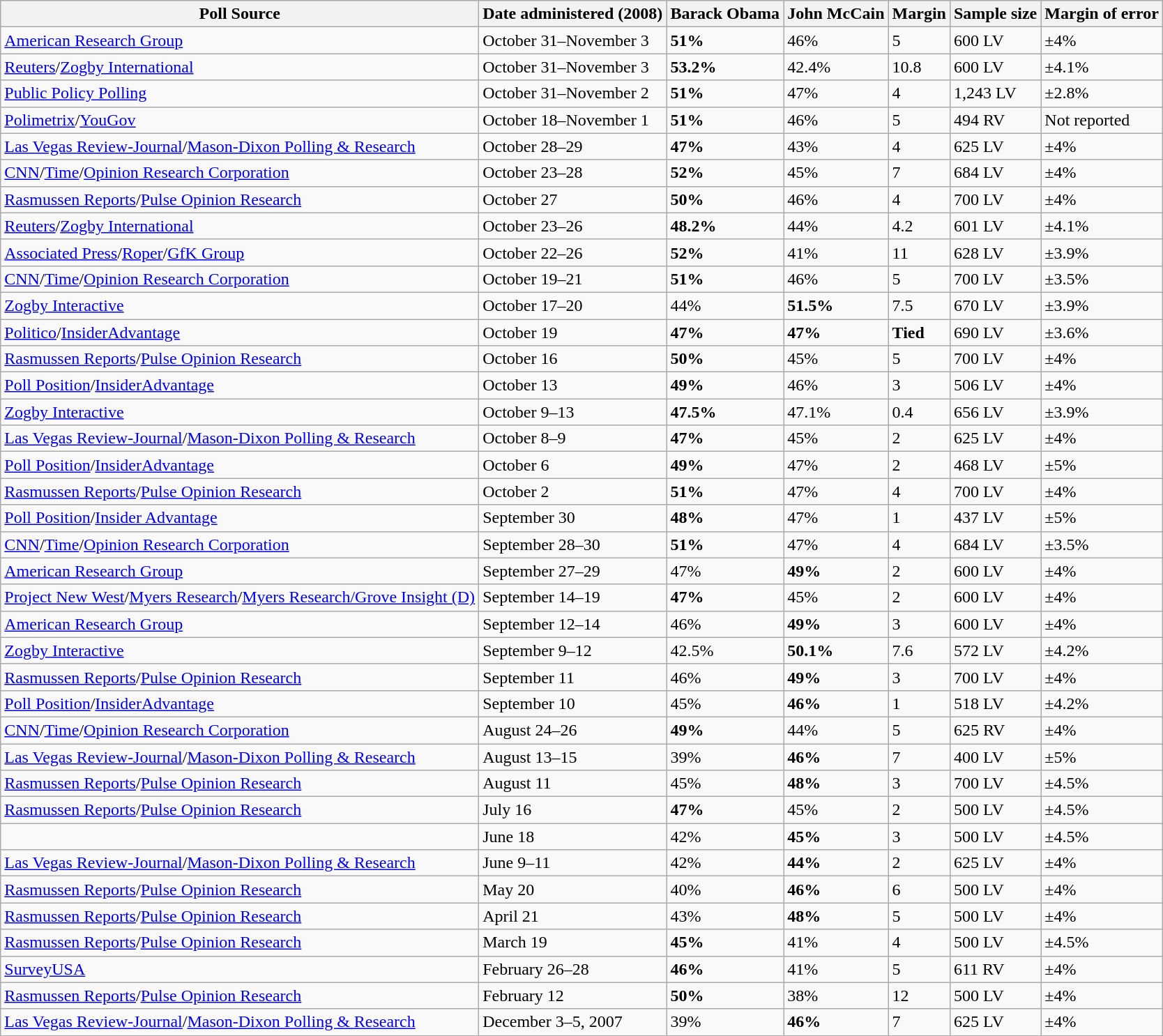<table class="wikitable collapsible">
<tr>
<th>Poll Source</th>
<th>Date administered (2008)</th>
<th>Barack Obama</th>
<th>John McCain</th>
<th>Margin</th>
<th>Sample size</th>
<th>Margin of error</th>
</tr>
<tr>
<td><a href='#'>American Research Group</a></td>
<td>October 31–November 3</td>
<td><strong>51%</strong></td>
<td>46%</td>
<td>5</td>
<td>600 LV</td>
<td>±4%</td>
</tr>
<tr>
<td><a href='#'>Reuters</a>/<a href='#'>Zogby International</a></td>
<td>October 31–November 3</td>
<td><strong>53.2%</strong></td>
<td>42.4%</td>
<td>10.8</td>
<td>600 LV</td>
<td>±4.1%</td>
</tr>
<tr>
<td><a href='#'>Public Policy Polling</a></td>
<td>October 31–November 2</td>
<td><strong>51%</strong></td>
<td>47%</td>
<td>4</td>
<td>1,243 LV</td>
<td>±2.8%</td>
</tr>
<tr>
<td><a href='#'>Polimetrix</a>/<a href='#'>YouGov</a></td>
<td>October 18–November 1</td>
<td><strong>51%</strong></td>
<td>46%</td>
<td>5</td>
<td>494 RV</td>
<td>Not reported</td>
</tr>
<tr>
<td><a href='#'>Las Vegas Review-Journal</a>/<a href='#'>Mason-Dixon Polling & Research</a></td>
<td>October 28–29</td>
<td><strong>47%</strong></td>
<td>43%</td>
<td>4</td>
<td>625 LV</td>
<td>±4%</td>
</tr>
<tr>
<td><a href='#'>CNN</a>/<a href='#'>Time</a>/<a href='#'>Opinion Research Corporation</a></td>
<td>October 23–28</td>
<td><strong>52%</strong></td>
<td>45%</td>
<td>7</td>
<td>684 LV</td>
<td>±4%</td>
</tr>
<tr>
<td><a href='#'>Rasmussen Reports</a>/<a href='#'>Pulse Opinion Research</a></td>
<td>October 27</td>
<td><strong>50%</strong></td>
<td>46%</td>
<td>4</td>
<td>700 LV</td>
<td>±4%</td>
</tr>
<tr>
<td><a href='#'>Reuters</a>/<a href='#'>Zogby International</a></td>
<td>October 23–26</td>
<td><strong>48.2%</strong></td>
<td>44%</td>
<td>4.2</td>
<td>601 LV</td>
<td>±4.1%</td>
</tr>
<tr>
<td><a href='#'>Associated Press</a>/<a href='#'>Roper</a>/<a href='#'>GfK Group</a></td>
<td>October 22–26</td>
<td><strong>52%</strong></td>
<td>41%</td>
<td>11</td>
<td>628 LV</td>
<td>±3.9%</td>
</tr>
<tr>
<td><a href='#'>CNN</a>/<a href='#'>Time</a>/<a href='#'>Opinion Research Corporation</a></td>
<td>October 19–21</td>
<td><strong>51%</strong></td>
<td>46%</td>
<td>5</td>
<td>700 LV</td>
<td>±3.5%</td>
</tr>
<tr>
<td><a href='#'>Zogby Interactive</a></td>
<td>October 17–20</td>
<td>44%</td>
<td><strong>51.5%</strong></td>
<td>7.5</td>
<td>670 LV</td>
<td>±3.9%</td>
</tr>
<tr>
<td><a href='#'>Politico</a>/<a href='#'>InsiderAdvantage</a></td>
<td>October 19</td>
<td><strong>47%</strong></td>
<td><strong>47%</strong></td>
<td><strong>Tied</strong></td>
<td>690 LV</td>
<td>±3.6%</td>
</tr>
<tr>
<td><a href='#'>Rasmussen Reports</a>/<a href='#'>Pulse Opinion Research</a></td>
<td>October 16</td>
<td><strong>50%</strong></td>
<td>45%</td>
<td>5</td>
<td>700 LV</td>
<td>±4%</td>
</tr>
<tr>
<td><a href='#'>Poll Position</a>/<a href='#'>InsiderAdvantage</a></td>
<td>October 13</td>
<td><strong>49%</strong></td>
<td>46%</td>
<td>3</td>
<td>506 LV</td>
<td>±4%</td>
</tr>
<tr>
<td><a href='#'>Zogby Interactive</a></td>
<td>October 9–13</td>
<td><strong>47.5%</strong></td>
<td>47.1%</td>
<td>0.4</td>
<td>656 LV</td>
<td>±3.9%</td>
</tr>
<tr>
<td><a href='#'>Las Vegas Review-Journal</a>/<a href='#'>Mason-Dixon Polling & Research</a></td>
<td>October 8–9</td>
<td><strong>47%</strong></td>
<td>45%</td>
<td>2</td>
<td>625 LV</td>
<td>±4%</td>
</tr>
<tr>
<td><a href='#'>Poll Position</a>/<a href='#'>InsiderAdvantage</a></td>
<td>October 6</td>
<td><strong>49%</strong></td>
<td>47%</td>
<td>2</td>
<td>468 LV</td>
<td>±5%</td>
</tr>
<tr>
<td><a href='#'>Rasmussen Reports</a>/<a href='#'>Pulse Opinion Research</a></td>
<td>October 2</td>
<td><strong>51%</strong></td>
<td>47%</td>
<td>4</td>
<td>700 LV</td>
<td>±4%</td>
</tr>
<tr>
<td><a href='#'>Poll Position</a>/<a href='#'>Insider Advantage</a></td>
<td>September 30</td>
<td><strong>48%</strong></td>
<td>47%</td>
<td>1</td>
<td>437 LV</td>
<td>±5%</td>
</tr>
<tr>
<td><a href='#'>CNN</a>/<a href='#'>Time</a>/<a href='#'>Opinion Research Corporation</a></td>
<td>September 28–30</td>
<td><strong>51%</strong></td>
<td>47%</td>
<td>4</td>
<td>684 LV</td>
<td>±3.5%</td>
</tr>
<tr>
<td><a href='#'>American Research Group</a></td>
<td>September 27–29</td>
<td>47%</td>
<td><strong>49%</strong></td>
<td>2</td>
<td>600 LV</td>
<td>±4%</td>
</tr>
<tr>
<td><a href='#'>Project New West</a>/<a href='#'>Myers Research</a>/<a href='#'>Myers Research/Grove Insight (D)</a></td>
<td>September 14–19</td>
<td><strong>47%</strong></td>
<td>45%</td>
<td>2</td>
<td>600 LV</td>
<td>±4%</td>
</tr>
<tr>
<td><a href='#'>American Research Group</a></td>
<td>September 12–14</td>
<td>46%</td>
<td><strong>49%</strong></td>
<td>3</td>
<td>600 LV</td>
<td>±4%</td>
</tr>
<tr>
<td><a href='#'>Zogby Interactive</a></td>
<td>September 9–12</td>
<td>42.5%</td>
<td><strong>50.1%</strong></td>
<td>7.6</td>
<td>572 LV</td>
<td>±4.2%</td>
</tr>
<tr>
<td><a href='#'>Rasmussen Reports</a>/<a href='#'>Pulse Opinion Research</a></td>
<td>September 11</td>
<td>46%</td>
<td><strong>49%</strong></td>
<td>3</td>
<td>700 LV</td>
<td>±4%</td>
</tr>
<tr>
<td><a href='#'>Poll Position</a>/<a href='#'>InsiderAdvantage</a></td>
<td>September 10</td>
<td>45%</td>
<td><strong>46%</strong></td>
<td>1</td>
<td>518 LV</td>
<td>±4.2%</td>
</tr>
<tr>
<td><a href='#'>CNN</a>/<a href='#'>Time</a>/<a href='#'>Opinion Research Corporation</a></td>
<td>August 24–26</td>
<td><strong>49%</strong></td>
<td>44%</td>
<td>5</td>
<td>625 RV</td>
<td>±4%</td>
</tr>
<tr>
<td><a href='#'>Las Vegas Review-Journal</a>/<a href='#'>Mason-Dixon Polling & Research</a></td>
<td>August 13–15</td>
<td>39%</td>
<td><strong>46%</strong></td>
<td>7</td>
<td>400 LV</td>
<td>±5%</td>
</tr>
<tr>
<td><a href='#'>Rasmussen Reports</a>/<a href='#'>Pulse Opinion Research</a></td>
<td>August 11</td>
<td>45%</td>
<td><strong>48%</strong></td>
<td>3</td>
<td>700 LV</td>
<td>±4.5%</td>
</tr>
<tr>
<td><a href='#'>Rasmussen Reports</a>/<a href='#'>Pulse Opinion Research</a></td>
<td>July 16</td>
<td><strong>47%</strong></td>
<td>45%</td>
<td>2</td>
<td>500 LV</td>
<td>±4.5%</td>
</tr>
<tr>
<td></td>
<td>June 18</td>
<td>42%</td>
<td><strong>45%</strong></td>
<td>3</td>
<td>500 LV</td>
<td>±4.5%</td>
</tr>
<tr>
<td><a href='#'>Las Vegas Review-Journal</a>/<a href='#'>Mason-Dixon Polling & Research</a></td>
<td>June 9–11</td>
<td>42%</td>
<td><strong>44%</strong></td>
<td>2</td>
<td>625 LV</td>
<td>±4%</td>
</tr>
<tr>
<td><a href='#'>Rasmussen Reports</a>/<a href='#'>Pulse Opinion Research</a></td>
<td>May 20</td>
<td>40%</td>
<td><strong>46%</strong></td>
<td>6</td>
<td>500 LV</td>
<td>±4%</td>
</tr>
<tr>
<td><a href='#'>Rasmussen Reports</a>/<a href='#'>Pulse Opinion Research</a></td>
<td>April 21</td>
<td>43%</td>
<td><strong>48%</strong></td>
<td>5</td>
<td>500 LV</td>
<td>±4%</td>
</tr>
<tr>
<td><a href='#'>Rasmussen Reports</a>/<a href='#'>Pulse Opinion Research</a></td>
<td>March 19</td>
<td><strong>45%</strong></td>
<td>41%</td>
<td>4</td>
<td>500 LV</td>
<td>±4.5%</td>
</tr>
<tr>
<td><a href='#'>SurveyUSA</a></td>
<td>February 26–28</td>
<td><strong>46%</strong></td>
<td>41%</td>
<td>5</td>
<td>611 RV</td>
<td>±4%</td>
</tr>
<tr>
<td><a href='#'>Rasmussen Reports</a>/<a href='#'>Pulse Opinion Research</a></td>
<td>February 12</td>
<td><strong>50%</strong></td>
<td>38%</td>
<td>12</td>
<td>500 LV</td>
<td>±4%</td>
</tr>
<tr>
<td><a href='#'>Las Vegas Review-Journal</a>/<a href='#'>Mason-Dixon Polling & Research</a></td>
<td>December 3–5, 2007</td>
<td>39%</td>
<td><strong>46%</strong></td>
<td>7</td>
<td>625 LV</td>
<td>±4%</td>
</tr>
</table>
